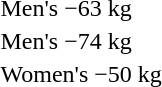<table>
<tr>
<td rowspan=2>Men's −63 kg</td>
<td rowspan=2></td>
<td rowspan=2></td>
<td></td>
</tr>
<tr>
<td></td>
</tr>
<tr>
<td rowspan=2>Men's −74 kg</td>
<td rowspan=2></td>
<td rowspan=2></td>
<td></td>
</tr>
<tr>
<td></td>
</tr>
<tr>
<td rowspan=2>Women's −50 kg</td>
<td rowspan=2></td>
<td rowspan=2></td>
<td></td>
</tr>
<tr>
<td></td>
</tr>
</table>
